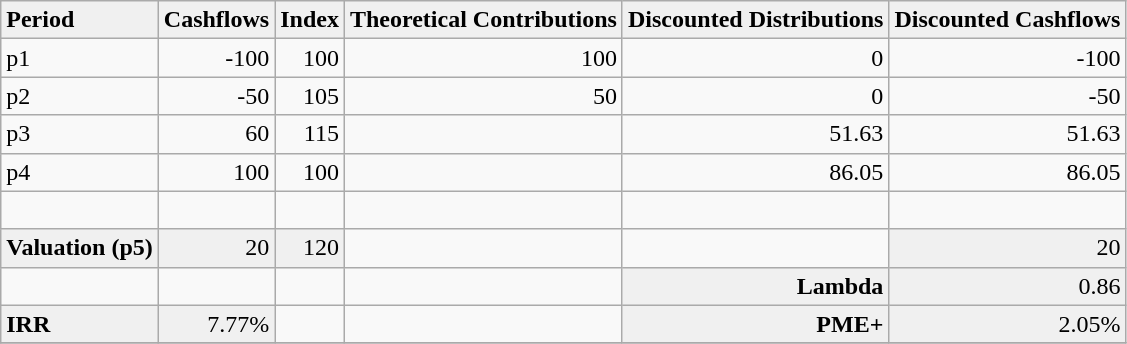<table class="wikitable">
<tr style="background:#f0f0f0;">
<td style="text-align:left; "><strong>Period</strong></td>
<td style="text-align:center; "><strong>Cashflows</strong></td>
<td style="text-align:center; "><strong>Index</strong></td>
<td style="text-align:center; "><strong>Theoretical Contributions</strong></td>
<td style="text-align:center; "><strong>Discounted Distributions</strong></td>
<td style="text-align:center; "><strong>Discounted Cashflows</strong></td>
</tr>
<tr>
<td>p1</td>
<td style="text-align:right;">-100</td>
<td style="text-align:right;">100</td>
<td style="text-align:right;">100</td>
<td style="text-align:right;">0</td>
<td style="text-align:right;">-100</td>
</tr>
<tr>
<td>p2</td>
<td style="text-align:right;">-50</td>
<td style="text-align:right;">105</td>
<td style="text-align:right;">50</td>
<td style="text-align:right;">0</td>
<td style="text-align:right;">-50</td>
</tr>
<tr>
<td>p3</td>
<td style="text-align:right;">60</td>
<td style="text-align:right;">115</td>
<td style="text-align:right;"></td>
<td style="text-align:right;">51.63</td>
<td style="text-align:right;">51.63</td>
</tr>
<tr>
<td>p4</td>
<td style="text-align:right;">100</td>
<td style="text-align:right;">100</td>
<td style="text-align:right;"></td>
<td style="text-align:right;">86.05</td>
<td style="text-align:right;">86.05</td>
</tr>
<tr>
<td></td>
<td style="text-align:right;"> </td>
<td style="text-align:right;"></td>
<td style="text-align:right;"></td>
<td style="text-align:right;"></td>
<td style="text-align:right;"> </td>
</tr>
<tr>
<td style="text-align:left; background:#f0f0f0;"><strong>Valuation (p5)</strong></td>
<td style="text-align:right; background:#f0f0f0;">20</td>
<td style="text-align:right; background:#f0f0f0;">120</td>
<td style="text-align:right;"></td>
<td style="text-align:right;"></td>
<td style="text-align:right; background:#f0f0f0;">20</td>
</tr>
<tr>
<td></td>
<td style="text-align:right;"></td>
<td style="text-align:right;"></td>
<td style="text-align:right;"></td>
<td style="text-align:right; background:#f0f0f0;"><strong>Lambda</strong></td>
<td style="text-align:right; background:#f0f0f0;">0.86</td>
</tr>
<tr>
<td style="text-align:left; background:#f0f0f0;"><strong>IRR</strong></td>
<td style="text-align:right; background:#f0f0f0;">7.77%</td>
<td style="text-align:right;"></td>
<td style="text-align:right;"></td>
<td style="text-align:right; background:#f0f0f0;"><strong>PME+</strong></td>
<td style="text-align:right; background:#f0f0f0;">2.05%</td>
</tr>
<tr>
</tr>
</table>
